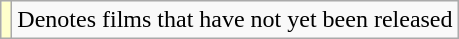<table class="wikitable">
<tr>
<td style="background:#ffc;"></td>
<td>Denotes films that have not yet been released</td>
</tr>
</table>
